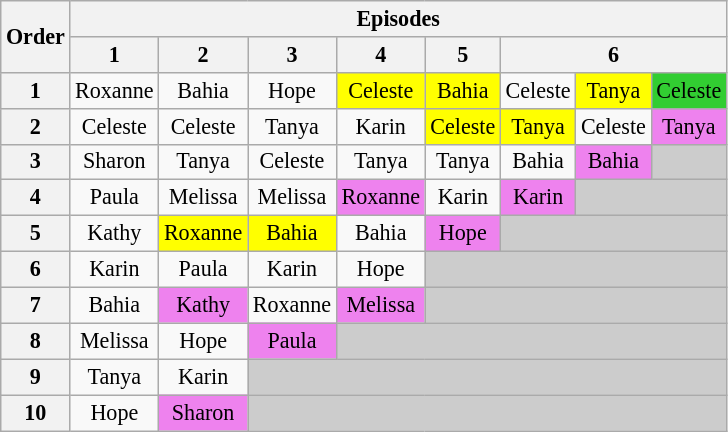<table class="wikitable" style="text-align:center; font-size:92%">
<tr>
<th rowspan=2>Order</th>
<th colspan=13>Episodes</th>
</tr>
<tr>
<th>1</th>
<th>2</th>
<th>3</th>
<th>4</th>
<th>5</th>
<th colspan=3>6</th>
</tr>
<tr>
<th>1</th>
<td>Roxanne</td>
<td>Bahia</td>
<td>Hope</td>
<td style="background:yellow;">Celeste</td>
<td style="background:yellow;">Bahia</td>
<td>Celeste</td>
<td style="background:yellow;">Tanya</td>
<td style="background:limegreen;">Celeste</td>
</tr>
<tr>
<th>2</th>
<td>Celeste</td>
<td>Celeste</td>
<td>Tanya</td>
<td>Karin</td>
<td style="background:yellow;">Celeste</td>
<td style="background:yellow;">Tanya</td>
<td>Celeste</td>
<td style="background:violet;">Tanya</td>
</tr>
<tr>
<th>3</th>
<td>Sharon</td>
<td>Tanya</td>
<td>Celeste</td>
<td>Tanya</td>
<td>Tanya</td>
<td>Bahia</td>
<td style="background:violet;">Bahia</td>
<td style="background:#CCCCCC;" colspan="2"></td>
</tr>
<tr>
<th>4</th>
<td>Paula</td>
<td>Melissa</td>
<td>Melissa</td>
<td style="background:violet;">Roxanne</td>
<td>Karin</td>
<td style="background:violet;">Karin</td>
<td style="background:#CCCCCC;" colspan="3"></td>
</tr>
<tr>
<th>5</th>
<td>Kathy</td>
<td style="background:yellow;">Roxanne</td>
<td style="background:yellow;">Bahia</td>
<td>Bahia</td>
<td style="background:violet;">Hope</td>
<td style="background:#CCCCCC;" colspan="4"></td>
</tr>
<tr>
<th>6</th>
<td>Karin</td>
<td>Paula</td>
<td>Karin</td>
<td>Hope</td>
<td style="background:#CCCCCC;" colspan="6"></td>
</tr>
<tr>
<th>7</th>
<td>Bahia</td>
<td style="background:violet;">Kathy</td>
<td>Roxanne</td>
<td style="background:violet;">Melissa</td>
<td style="background:#CCCCCC;" colspan="6"></td>
</tr>
<tr>
<th>8</th>
<td>Melissa</td>
<td>Hope</td>
<td style="background:violet;">Paula</td>
<td style="background:#CCCCCC;" colspan="7"></td>
</tr>
<tr>
<th>9</th>
<td>Tanya</td>
<td>Karin</td>
<td style="background:#CCCCCC;" colspan="9"></td>
</tr>
<tr>
<th>10</th>
<td>Hope</td>
<td style="background:violet;">Sharon</td>
<td style="background:#CCCCCC;" colspan="8"></td>
</tr>
</table>
